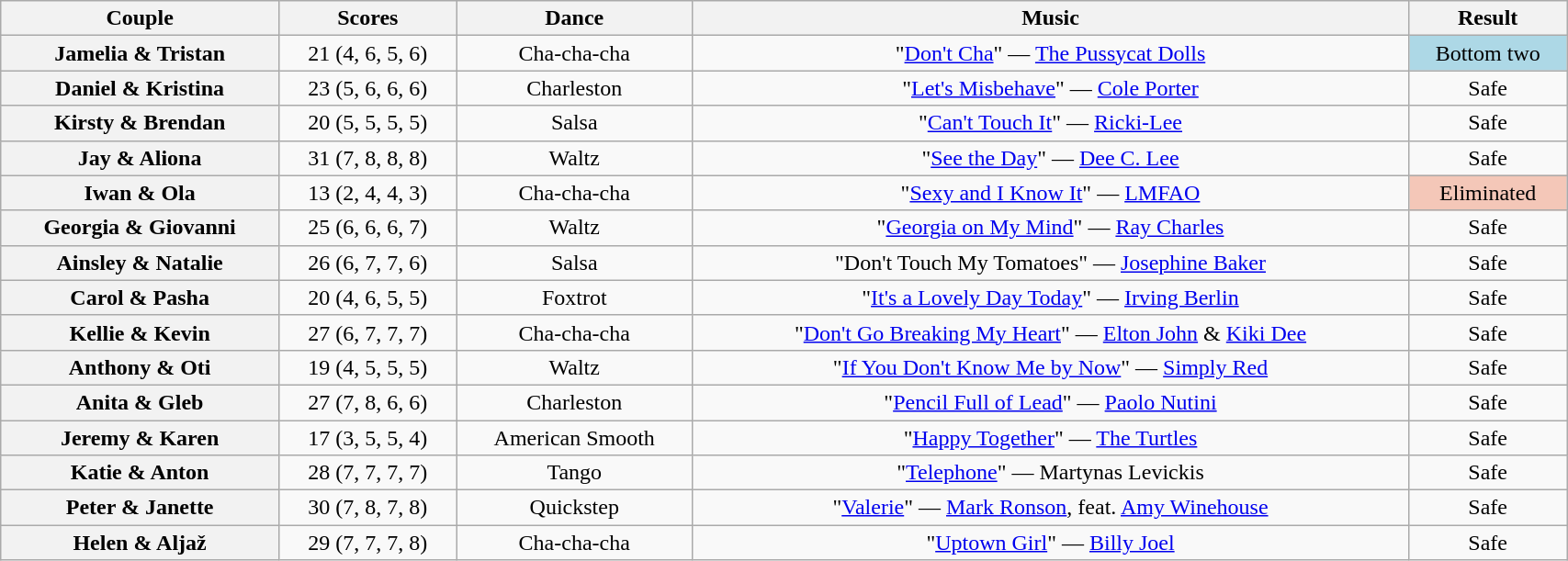<table class="wikitable sortable" style="text-align:center; width:90%">
<tr>
<th scope="col">Couple</th>
<th scope="col">Scores</th>
<th scope="col" class="unsortable">Dance</th>
<th scope="col" class="unsortable">Music</th>
<th scope="col" class="unsortable">Result</th>
</tr>
<tr>
<th scope="row">Jamelia & Tristan</th>
<td>21 (4, 6, 5, 6)</td>
<td>Cha-cha-cha</td>
<td>"<a href='#'>Don't Cha</a>" — <a href='#'>The Pussycat Dolls</a></td>
<td bgcolor="lightblue">Bottom two</td>
</tr>
<tr>
<th scope="row">Daniel & Kristina</th>
<td>23 (5, 6, 6, 6)</td>
<td>Charleston</td>
<td>"<a href='#'>Let's Misbehave</a>" — <a href='#'>Cole Porter</a></td>
<td>Safe</td>
</tr>
<tr>
<th scope="row">Kirsty & Brendan</th>
<td>20 (5, 5, 5, 5)</td>
<td>Salsa</td>
<td>"<a href='#'>Can't Touch It</a>" — <a href='#'>Ricki-Lee</a></td>
<td>Safe</td>
</tr>
<tr>
<th scope="row">Jay & Aliona</th>
<td>31 (7, 8, 8, 8)</td>
<td>Waltz</td>
<td>"<a href='#'>See the Day</a>" — <a href='#'>Dee C. Lee</a></td>
<td>Safe</td>
</tr>
<tr>
<th scope="row">Iwan & Ola</th>
<td>13 (2, 4, 4, 3)</td>
<td>Cha-cha-cha</td>
<td>"<a href='#'>Sexy and I Know It</a>" — <a href='#'>LMFAO</a></td>
<td bgcolor="f4c7b8">Eliminated</td>
</tr>
<tr>
<th scope="row">Georgia & Giovanni</th>
<td>25 (6, 6, 6, 7)</td>
<td>Waltz</td>
<td>"<a href='#'>Georgia on My Mind</a>" — <a href='#'>Ray Charles</a></td>
<td>Safe</td>
</tr>
<tr>
<th scope="row">Ainsley & Natalie</th>
<td>26 (6, 7, 7, 6)</td>
<td>Salsa</td>
<td>"Don't Touch My Tomatoes" — <a href='#'>Josephine Baker</a></td>
<td>Safe</td>
</tr>
<tr>
<th scope="row">Carol & Pasha</th>
<td>20 (4, 6, 5, 5)</td>
<td>Foxtrot</td>
<td>"<a href='#'>It's a Lovely Day Today</a>" — <a href='#'>Irving Berlin</a></td>
<td>Safe</td>
</tr>
<tr>
<th scope="row">Kellie & Kevin</th>
<td>27 (6, 7, 7, 7)</td>
<td>Cha-cha-cha</td>
<td>"<a href='#'>Don't Go Breaking My Heart</a>" — <a href='#'>Elton John</a> & <a href='#'>Kiki Dee</a></td>
<td>Safe</td>
</tr>
<tr>
<th scope="row">Anthony & Oti</th>
<td>19 (4, 5, 5, 5)</td>
<td>Waltz</td>
<td>"<a href='#'>If You Don't Know Me by Now</a>" — <a href='#'>Simply Red</a></td>
<td>Safe</td>
</tr>
<tr>
<th scope="row">Anita & Gleb</th>
<td>27 (7, 8, 6, 6)</td>
<td>Charleston</td>
<td>"<a href='#'>Pencil Full of Lead</a>" — <a href='#'>Paolo Nutini</a></td>
<td>Safe</td>
</tr>
<tr>
<th scope="row">Jeremy & Karen</th>
<td>17 (3, 5, 5, 4)</td>
<td>American Smooth</td>
<td>"<a href='#'>Happy Together</a>" — <a href='#'>The Turtles</a></td>
<td>Safe</td>
</tr>
<tr>
<th scope="row">Katie & Anton</th>
<td>28 (7, 7, 7, 7)</td>
<td>Tango</td>
<td>"<a href='#'>Telephone</a>" — Martynas Levickis</td>
<td>Safe</td>
</tr>
<tr>
<th scope="row">Peter & Janette</th>
<td>30 (7, 8, 7, 8)</td>
<td>Quickstep</td>
<td>"<a href='#'>Valerie</a>" — <a href='#'>Mark Ronson</a>, feat. <a href='#'>Amy Winehouse</a></td>
<td>Safe</td>
</tr>
<tr>
<th scope="row">Helen & Aljaž</th>
<td>29 (7, 7, 7, 8)</td>
<td>Cha-cha-cha</td>
<td>"<a href='#'>Uptown Girl</a>" — <a href='#'>Billy Joel</a></td>
<td>Safe</td>
</tr>
</table>
